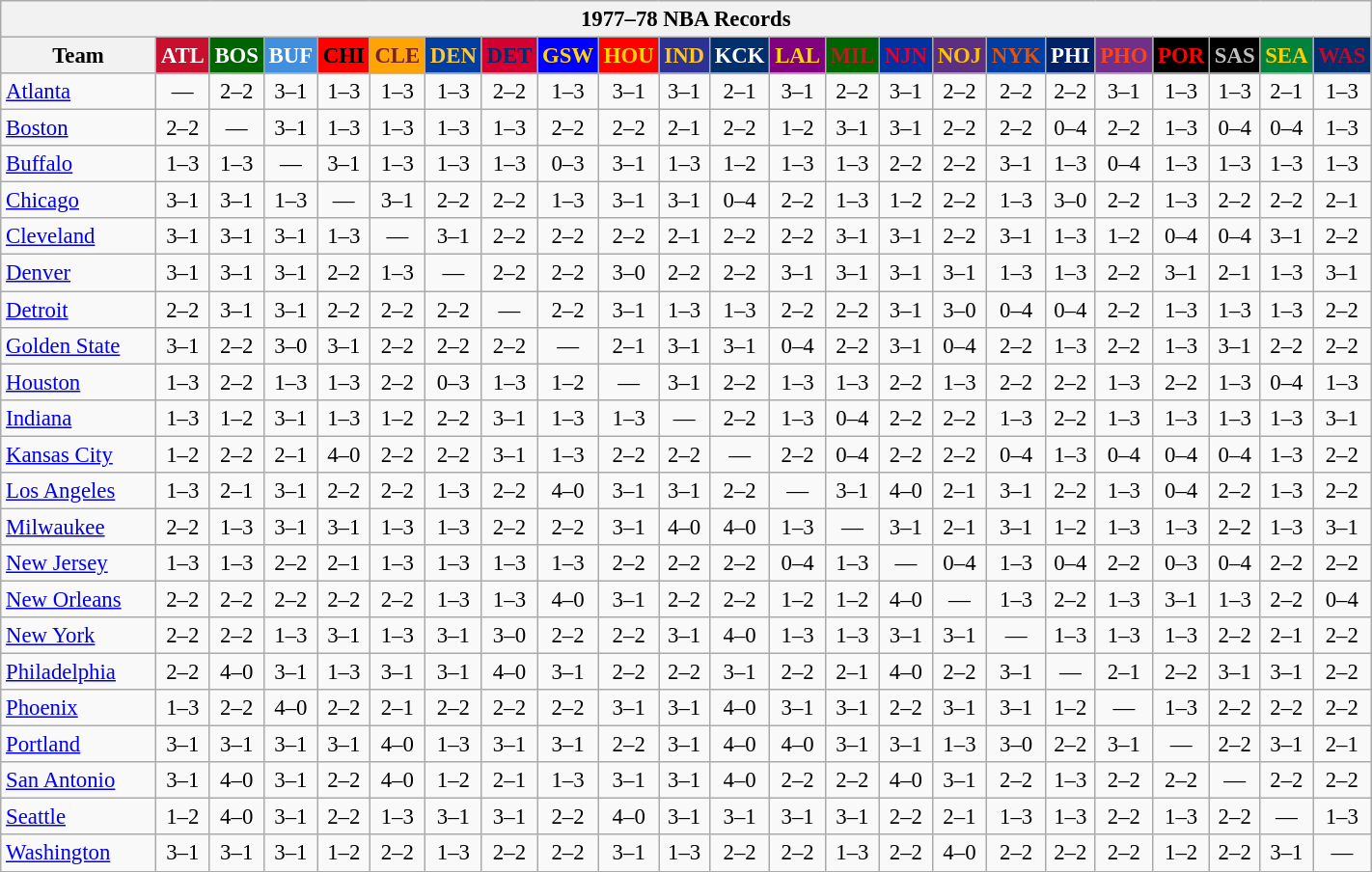<table class="wikitable" style="font-size:95%; text-align:center;">
<tr>
<th colspan=23>1977–78 NBA Records</th>
</tr>
<tr>
<th width=100>Team</th>
<th style="background:#C90F2E;color:#FFFFFF;width=35">ATL</th>
<th style="background:#006400;color:#FFFFFF;width=35">BOS</th>
<th style="background:#428FDF;color:#FFFFFF;width=35">BUF</th>
<th style="background:#FF0000;color:#000000;width=35">CHI</th>
<th style="background:#FFA402;color:#77222F;width=35">CLE</th>
<th style="background:#003EA4;color:#FDC835;width=35">DEN</th>
<th style="background:#D40032;color:#012D6C;width=35">DET</th>
<th style="background:#0000FF;color:#FFD700;width=35">GSW</th>
<th style="background:#FF0000;color:#FFD700;width=35">HOU</th>
<th style="background:#2C3294;color:#FCC624;width=35">IND</th>
<th style="background:#012F6B;color:#FFFFFF;width=35">KCK</th>
<th style="background:#800080;color:#FFD700;width=35">LAL</th>
<th style="background:#006400;color:#B22222;width=35">MIL</th>
<th style="background:#0032A1;color:#E5002B;width=35">NJN</th>
<th style="background:#5C2F83;color:#FCC200;width=35">NOJ</th>
<th style="background:#003EA4;color:#E35208;width=35">NYK</th>
<th style="background:#012268;color:#FFFFFF;width=35">PHI</th>
<th style="background:#702F8B;color:#FA4417;width=35">PHO</th>
<th style="background:#000000;color:#FF0000;width=35">POR</th>
<th style="background:#000000;color:#C0C0C0;width=35">SAS</th>
<th style="background:#00843D;color:#FFCD01;width=35">SEA</th>
<th style="background:#012F6D;color:#BA0C2F;width=35">WAS</th>
</tr>
<tr>
<td style="text-align:left;"><a href='#'>Atlanta</a></td>
<td>—</td>
<td>2–2</td>
<td>3–1</td>
<td>1–3</td>
<td>1–3</td>
<td>1–3</td>
<td>2–2</td>
<td>1–3</td>
<td>3–1</td>
<td>3–1</td>
<td>2–1</td>
<td>3–1</td>
<td>2–2</td>
<td>3–1</td>
<td>2–2</td>
<td>2–2</td>
<td>2–2</td>
<td>3–1</td>
<td>1–3</td>
<td>1–3</td>
<td>2–1</td>
<td>1–3</td>
</tr>
<tr>
<td style="text-align:left;"><a href='#'>Boston</a></td>
<td>2–2</td>
<td>—</td>
<td>3–1</td>
<td>1–3</td>
<td>1–3</td>
<td>1–3</td>
<td>1–3</td>
<td>2–2</td>
<td>2–2</td>
<td>2–1</td>
<td>2–2</td>
<td>1–2</td>
<td>3–1</td>
<td>3–1</td>
<td>2–2</td>
<td>2–2</td>
<td>0–4</td>
<td>2–2</td>
<td>1–3</td>
<td>0–4</td>
<td>0–4</td>
<td>1–3</td>
</tr>
<tr>
<td style="text-align:left;"><a href='#'>Buffalo</a></td>
<td>1–3</td>
<td>1–3</td>
<td>—</td>
<td>3–1</td>
<td>1–3</td>
<td>1–3</td>
<td>1–3</td>
<td>0–3</td>
<td>3–1</td>
<td>1–3</td>
<td>1–2</td>
<td>1–3</td>
<td>1–3</td>
<td>2–2</td>
<td>2–2</td>
<td>3–1</td>
<td>1–3</td>
<td>0–4</td>
<td>1–3</td>
<td>1–3</td>
<td>1–3</td>
<td>1–3</td>
</tr>
<tr>
<td style="text-align:left;"><a href='#'>Chicago</a></td>
<td>3–1</td>
<td>3–1</td>
<td>1–3</td>
<td>—</td>
<td>3–1</td>
<td>2–2</td>
<td>2–2</td>
<td>1–3</td>
<td>3–1</td>
<td>3–1</td>
<td>0–4</td>
<td>2–2</td>
<td>1–3</td>
<td>1–2</td>
<td>2–2</td>
<td>1–3</td>
<td>3–0</td>
<td>2–2</td>
<td>1–3</td>
<td>2–2</td>
<td>2–2</td>
<td>2–1</td>
</tr>
<tr>
<td style="text-align:left;"><a href='#'>Cleveland</a></td>
<td>3–1</td>
<td>3–1</td>
<td>3–1</td>
<td>1–3</td>
<td>—</td>
<td>3–1</td>
<td>2–2</td>
<td>2–2</td>
<td>2–2</td>
<td>2–1</td>
<td>2–2</td>
<td>2–2</td>
<td>3–1</td>
<td>3–1</td>
<td>2–2</td>
<td>3–1</td>
<td>1–3</td>
<td>1–2</td>
<td>0–4</td>
<td>0–4</td>
<td>3–1</td>
<td>2–2</td>
</tr>
<tr>
<td style="text-align:left;"><a href='#'>Denver</a></td>
<td>3–1</td>
<td>3–1</td>
<td>3–1</td>
<td>2–2</td>
<td>1–3</td>
<td>—</td>
<td>2–2</td>
<td>2–2</td>
<td>3–0</td>
<td>2–2</td>
<td>2–2</td>
<td>3–1</td>
<td>3–1</td>
<td>3–1</td>
<td>3–1</td>
<td>1–3</td>
<td>1–3</td>
<td>2–2</td>
<td>3–1</td>
<td>2–1</td>
<td>1–3</td>
<td>3–1</td>
</tr>
<tr>
<td style="text-align:left;"><a href='#'>Detroit</a></td>
<td>2–2</td>
<td>3–1</td>
<td>3–1</td>
<td>2–2</td>
<td>2–2</td>
<td>2–2</td>
<td>—</td>
<td>2–2</td>
<td>3–1</td>
<td>1–3</td>
<td>1–3</td>
<td>2–2</td>
<td>2–2</td>
<td>3–1</td>
<td>3–0</td>
<td>0–4</td>
<td>0–4</td>
<td>2–2</td>
<td>1–3</td>
<td>1–3</td>
<td>1–3</td>
<td>2–2</td>
</tr>
<tr>
<td style="text-align:left;"><a href='#'>Golden State</a></td>
<td>3–1</td>
<td>2–2</td>
<td>3–0</td>
<td>3–1</td>
<td>2–2</td>
<td>2–2</td>
<td>2–2</td>
<td>—</td>
<td>2–1</td>
<td>3–1</td>
<td>3–1</td>
<td>0–4</td>
<td>2–2</td>
<td>3–1</td>
<td>0–4</td>
<td>2–2</td>
<td>1–3</td>
<td>2–2</td>
<td>1–3</td>
<td>3–1</td>
<td>2–2</td>
<td>2–2</td>
</tr>
<tr>
<td style="text-align:left;"><a href='#'>Houston</a></td>
<td>1–3</td>
<td>2–2</td>
<td>1–3</td>
<td>1–3</td>
<td>2–2</td>
<td>0–3</td>
<td>1–3</td>
<td>1–2</td>
<td>—</td>
<td>3–1</td>
<td>2–2</td>
<td>1–3</td>
<td>1–3</td>
<td>2–2</td>
<td>1–3</td>
<td>2–2</td>
<td>2–2</td>
<td>1–3</td>
<td>2–2</td>
<td>1–3</td>
<td>0–4</td>
<td>1–3</td>
</tr>
<tr>
<td style="text-align:left;"><a href='#'>Indiana</a></td>
<td>1–3</td>
<td>1–2</td>
<td>3–1</td>
<td>1–3</td>
<td>1–2</td>
<td>2–2</td>
<td>3–1</td>
<td>1–3</td>
<td>1–3</td>
<td>—</td>
<td>2–2</td>
<td>1–3</td>
<td>0–4</td>
<td>2–2</td>
<td>2–2</td>
<td>1–3</td>
<td>2–2</td>
<td>1–3</td>
<td>1–3</td>
<td>1–3</td>
<td>1–3</td>
<td>3–1</td>
</tr>
<tr>
<td style="text-align:left;"><a href='#'>Kansas City</a></td>
<td>1–2</td>
<td>2–2</td>
<td>2–1</td>
<td>4–0</td>
<td>2–2</td>
<td>2–2</td>
<td>3–1</td>
<td>1–3</td>
<td>2–2</td>
<td>2–2</td>
<td>—</td>
<td>2–2</td>
<td>0–4</td>
<td>2–2</td>
<td>2–2</td>
<td>0–4</td>
<td>1–3</td>
<td>0–4</td>
<td>0–4</td>
<td>0–4</td>
<td>1–3</td>
<td>2–2</td>
</tr>
<tr>
<td style="text-align:left;"><a href='#'>Los Angeles</a></td>
<td>1–3</td>
<td>2–1</td>
<td>3–1</td>
<td>2–2</td>
<td>2–2</td>
<td>1–3</td>
<td>2–2</td>
<td>4–0</td>
<td>3–1</td>
<td>3–1</td>
<td>2–2</td>
<td>—</td>
<td>3–1</td>
<td>4–0</td>
<td>2–1</td>
<td>3–1</td>
<td>2–2</td>
<td>1–3</td>
<td>0–4</td>
<td>2–2</td>
<td>1–3</td>
<td>2–2</td>
</tr>
<tr>
<td style="text-align:left;"><a href='#'>Milwaukee</a></td>
<td>2–2</td>
<td>1–3</td>
<td>3–1</td>
<td>3–1</td>
<td>1–3</td>
<td>1–3</td>
<td>2–2</td>
<td>2–2</td>
<td>3–1</td>
<td>4–0</td>
<td>4–0</td>
<td>1–3</td>
<td>—</td>
<td>3–1</td>
<td>2–1</td>
<td>3–1</td>
<td>1–2</td>
<td>1–3</td>
<td>1–3</td>
<td>2–2</td>
<td>1–3</td>
<td>3–1</td>
</tr>
<tr>
<td style="text-align:left;"><a href='#'>New Jersey</a></td>
<td>1–3</td>
<td>1–3</td>
<td>2–2</td>
<td>2–1</td>
<td>1–3</td>
<td>1–3</td>
<td>1–3</td>
<td>1–3</td>
<td>2–2</td>
<td>2–2</td>
<td>2–2</td>
<td>0–4</td>
<td>1–3</td>
<td>—</td>
<td>0–4</td>
<td>1–3</td>
<td>0–4</td>
<td>2–2</td>
<td>0–3</td>
<td>0–4</td>
<td>2–2</td>
<td>2–2</td>
</tr>
<tr>
<td style="text-align:left;"><a href='#'>New Orleans</a></td>
<td>2–2</td>
<td>2–2</td>
<td>2–2</td>
<td>2–2</td>
<td>2–2</td>
<td>1–3</td>
<td>1–3</td>
<td>4–0</td>
<td>3–1</td>
<td>2–2</td>
<td>2–2</td>
<td>1–2</td>
<td>1–2</td>
<td>4–0</td>
<td>—</td>
<td>1–3</td>
<td>2–2</td>
<td>1–3</td>
<td>3–1</td>
<td>1–3</td>
<td>2–2</td>
<td>0–4</td>
</tr>
<tr>
<td style="text-align:left;"><a href='#'>New York</a></td>
<td>2–2</td>
<td>2–2</td>
<td>1–3</td>
<td>3–1</td>
<td>1–3</td>
<td>3–1</td>
<td>3–0</td>
<td>2–2</td>
<td>2–2</td>
<td>3–1</td>
<td>4–0</td>
<td>1–3</td>
<td>1–3</td>
<td>3–1</td>
<td>3–1</td>
<td>—</td>
<td>1–3</td>
<td>1–3</td>
<td>1–3</td>
<td>2–2</td>
<td>2–1</td>
<td>2–2</td>
</tr>
<tr>
<td style="text-align:left;"><a href='#'>Philadelphia</a></td>
<td>2–2</td>
<td>4–0</td>
<td>3–1</td>
<td>1–3</td>
<td>3–1</td>
<td>3–1</td>
<td>4–0</td>
<td>3–1</td>
<td>2–2</td>
<td>2–2</td>
<td>3–1</td>
<td>2–2</td>
<td>2–1</td>
<td>4–0</td>
<td>2–2</td>
<td>3–1</td>
<td>—</td>
<td>2–1</td>
<td>2–2</td>
<td>3–1</td>
<td>3–1</td>
<td>2–2</td>
</tr>
<tr>
<td style="text-align:left;"><a href='#'>Phoenix</a></td>
<td>1–3</td>
<td>2–2</td>
<td>4–0</td>
<td>2–2</td>
<td>2–1</td>
<td>2–2</td>
<td>2–2</td>
<td>2–2</td>
<td>3–1</td>
<td>3–1</td>
<td>4–0</td>
<td>3–1</td>
<td>3–1</td>
<td>2–2</td>
<td>3–1</td>
<td>3–1</td>
<td>1–2</td>
<td>—</td>
<td>1–3</td>
<td>2–2</td>
<td>2–2</td>
<td>2–2</td>
</tr>
<tr>
<td style="text-align:left;"><a href='#'>Portland</a></td>
<td>3–1</td>
<td>3–1</td>
<td>3–1</td>
<td>3–1</td>
<td>4–0</td>
<td>1–3</td>
<td>3–1</td>
<td>3–1</td>
<td>2–2</td>
<td>3–1</td>
<td>4–0</td>
<td>4–0</td>
<td>3–1</td>
<td>3–1</td>
<td>1–3</td>
<td>3–0</td>
<td>2–2</td>
<td>3–1</td>
<td>—</td>
<td>2–2</td>
<td>3–1</td>
<td>2–1</td>
</tr>
<tr>
<td style="text-align:left;"><a href='#'>San Antonio</a></td>
<td>3–1</td>
<td>4–0</td>
<td>3–1</td>
<td>2–2</td>
<td>4–0</td>
<td>1–2</td>
<td>2–1</td>
<td>1–3</td>
<td>3–1</td>
<td>3–1</td>
<td>4–0</td>
<td>2–2</td>
<td>2–2</td>
<td>4–0</td>
<td>3–1</td>
<td>2–2</td>
<td>1–3</td>
<td>2–2</td>
<td>2–2</td>
<td>—</td>
<td>2–2</td>
<td>2–2</td>
</tr>
<tr>
<td style="text-align:left;"><a href='#'>Seattle</a></td>
<td>1–2</td>
<td>4–0</td>
<td>3–1</td>
<td>2–2</td>
<td>1–3</td>
<td>3–1</td>
<td>3–1</td>
<td>2–2</td>
<td>4–0</td>
<td>3–1</td>
<td>3–1</td>
<td>3–1</td>
<td>3–1</td>
<td>2–2</td>
<td>2–1</td>
<td>1–3</td>
<td>1–3</td>
<td>2–2</td>
<td>1–3</td>
<td>2–2</td>
<td>—</td>
<td>1–3</td>
</tr>
<tr>
<td style="text-align:left;"><a href='#'>Washington</a></td>
<td>3–1</td>
<td>3–1</td>
<td>3–1</td>
<td>1–2</td>
<td>2–2</td>
<td>1–3</td>
<td>2–2</td>
<td>2–2</td>
<td>3–1</td>
<td>1–3</td>
<td>2–2</td>
<td>2–2</td>
<td>1–3</td>
<td>2–2</td>
<td>4–0</td>
<td>2–2</td>
<td>2–2</td>
<td>2–2</td>
<td>1–2</td>
<td>2–2</td>
<td>3–1</td>
<td>—</td>
</tr>
</table>
